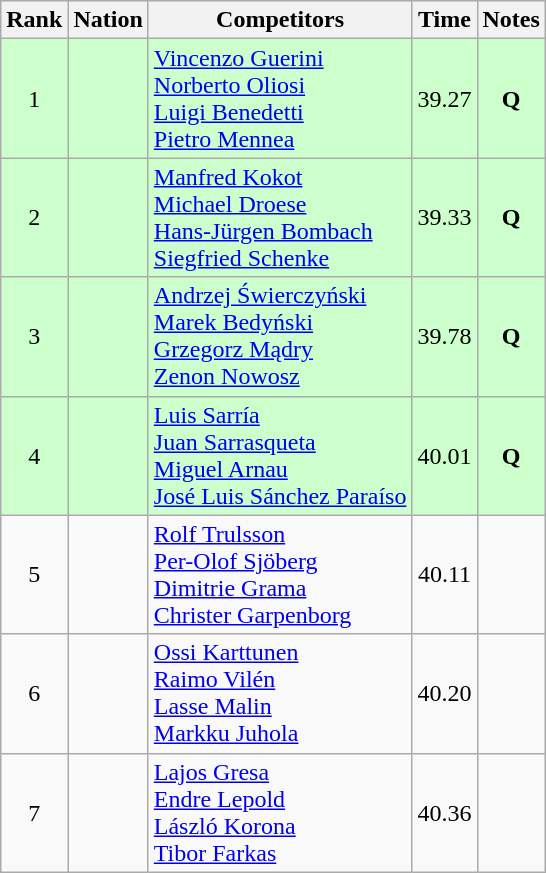<table class="wikitable sortable" style="text-align:center">
<tr>
<th>Rank</th>
<th>Nation</th>
<th>Competitors</th>
<th>Time</th>
<th>Notes</th>
</tr>
<tr bgcolor=ccffcc>
<td>1</td>
<td align=left></td>
<td align=left><a href='#'>Vincenzo Guerini</a><br><a href='#'>Norberto Oliosi</a><br><a href='#'>Luigi Benedetti</a><br><a href='#'>Pietro Mennea</a></td>
<td>39.27</td>
<td><strong>Q</strong></td>
</tr>
<tr bgcolor=ccffcc>
<td>2</td>
<td align=left></td>
<td align=left><a href='#'>Manfred Kokot</a><br><a href='#'>Michael Droese</a><br><a href='#'>Hans-Jürgen Bombach</a><br><a href='#'>Siegfried Schenke</a></td>
<td>39.33</td>
<td><strong>Q</strong></td>
</tr>
<tr bgcolor=ccffcc>
<td>3</td>
<td align=left></td>
<td align=left><a href='#'>Andrzej Świerczyński</a><br><a href='#'>Marek Bedyński</a><br><a href='#'>Grzegorz Mądry</a><br><a href='#'>Zenon Nowosz</a></td>
<td>39.78</td>
<td><strong>Q</strong></td>
</tr>
<tr bgcolor=ccffcc>
<td>4</td>
<td align=left></td>
<td align=left><a href='#'>Luis Sarría</a><br><a href='#'>Juan Sarrasqueta</a><br><a href='#'>Miguel Arnau</a><br><a href='#'>José Luis Sánchez Paraíso</a></td>
<td>40.01</td>
<td><strong>Q</strong></td>
</tr>
<tr>
<td>5</td>
<td align=left></td>
<td align=left><a href='#'>Rolf Trulsson</a><br><a href='#'>Per-Olof Sjöberg</a><br><a href='#'>Dimitrie Grama</a><br><a href='#'>Christer Garpenborg</a></td>
<td>40.11</td>
<td></td>
</tr>
<tr>
<td>6</td>
<td align=left></td>
<td align=left><a href='#'>Ossi Karttunen</a><br><a href='#'>Raimo Vilén</a><br><a href='#'>Lasse Malin</a><br><a href='#'>Markku Juhola</a></td>
<td>40.20</td>
<td></td>
</tr>
<tr>
<td>7</td>
<td align=left></td>
<td align=left><a href='#'>Lajos Gresa</a><br><a href='#'>Endre Lepold</a><br><a href='#'>László Korona</a><br><a href='#'>Tibor Farkas</a></td>
<td>40.36</td>
<td></td>
</tr>
</table>
